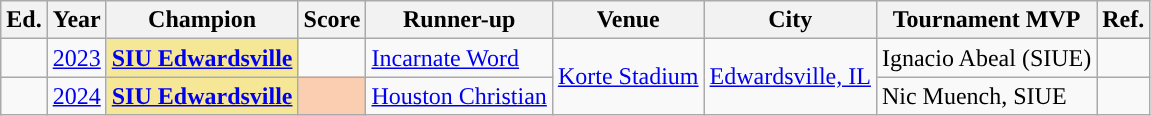<table class="wikitable sortable; style= font-size: %">
<tr>
<th width=px>Ed.</th>
<th width=px>Year</th>
<th width=px>Champion</th>
<th width=px>Score</th>
<th width=px>Runner-up</th>
<th width=px>Venue</th>
<th width=px>City</th>
<th width=px>Tournament MVP</th>
<th width=px>Ref.</th>
</tr>
<tr>
<td></td>
<td><a href='#'>2023</a></td>
<td bgcolor=#F6E797><strong><a href='#'>SIU Edwardsville</a></strong> </td>
<td></td>
<td><a href='#'>Incarnate Word</a></td>
<td rowspan=2><a href='#'>Korte Stadium</a></td>
<td rowspan=2><a href='#'>Edwardsville, IL</a></td>
<td>Ignacio Abeal (SIUE)</td>
<td></td>
</tr>
<tr>
<td></td>
<td><a href='#'>2024</a></td>
<td bgcolor=#F6E797><strong><a href='#'>SIU Edwardsville</a></strong> </td>
<td bgcolor=#FBCEB1></td>
<td><a href='#'>Houston Christian</a></td>
<td>Nic Muench, SIUE</td>
<td></td>
</tr>
</table>
